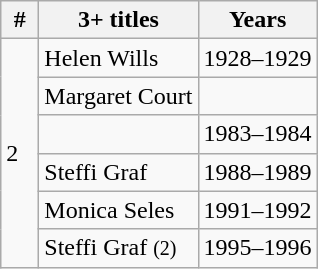<table class="wikitable" style="display:inline-table;">
<tr>
<th style="width:18px;">#</th>
<th>3+ titles</th>
<th>Years</th>
</tr>
<tr>
<td rowspan="6">2</td>
<td> Helen Wills</td>
<td>1928–1929</td>
</tr>
<tr>
<td> Margaret Court</td>
<td></td>
</tr>
<tr>
<td></td>
<td>1983–1984</td>
</tr>
<tr>
<td> Steffi Graf</td>
<td>1988–1989</td>
</tr>
<tr>
<td> Monica Seles</td>
<td>1991–1992</td>
</tr>
<tr>
<td> Steffi Graf <small>(2)</small></td>
<td>1995–1996</td>
</tr>
</table>
